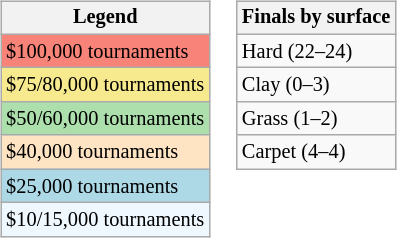<table>
<tr valign=top>
<td><br><table class=wikitable style="font-size:85%">
<tr>
<th>Legend</th>
</tr>
<tr style="background:#f88379;">
<td>$100,000 tournaments</td>
</tr>
<tr style="background:#f7e98e;">
<td>$75/80,000 tournaments</td>
</tr>
<tr style="background:#addfad;">
<td>$50/60,000 tournaments</td>
</tr>
<tr style="background:#ffe4c4;">
<td>$40,000 tournaments</td>
</tr>
<tr style="background:lightblue;">
<td>$25,000 tournaments</td>
</tr>
<tr style="background:#f0f8ff;">
<td>$10/15,000 tournaments</td>
</tr>
</table>
</td>
<td><br><table class=wikitable style="font-size:85%">
<tr>
<th>Finals by surface</th>
</tr>
<tr>
<td>Hard (22–24)</td>
</tr>
<tr>
<td>Clay (0–3)</td>
</tr>
<tr>
<td>Grass (1–2)</td>
</tr>
<tr>
<td>Carpet (4–4)</td>
</tr>
</table>
</td>
</tr>
</table>
